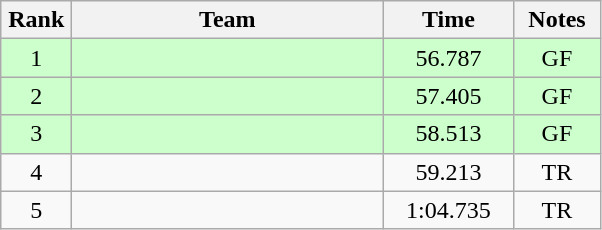<table class=wikitable style="text-align:center">
<tr>
<th width=40>Rank</th>
<th width=200>Team</th>
<th width=80>Time</th>
<th width=50>Notes</th>
</tr>
<tr bgcolor="#ccffcc">
<td>1</td>
<td align=left></td>
<td>56.787</td>
<td>GF</td>
</tr>
<tr bgcolor="#ccffcc">
<td>2</td>
<td align=left></td>
<td>57.405</td>
<td>GF</td>
</tr>
<tr bgcolor="#ccffcc">
<td>3</td>
<td align=left></td>
<td>58.513</td>
<td>GF</td>
</tr>
<tr>
<td>4</td>
<td align=left></td>
<td>59.213</td>
<td>TR</td>
</tr>
<tr>
<td>5</td>
<td align=left></td>
<td>1:04.735</td>
<td>TR</td>
</tr>
</table>
